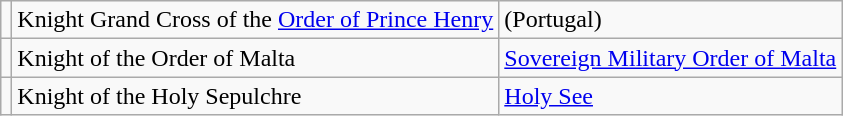<table class="wikitable">
<tr>
<td></td>
<td>Knight Grand Cross of the <a href='#'>Order of Prince Henry</a></td>
<td>(Portugal)</td>
</tr>
<tr>
<td></td>
<td>Knight of the Order of Malta</td>
<td><a href='#'>Sovereign Military Order of Malta</a></td>
</tr>
<tr>
<td></td>
<td>Knight of the Holy Sepulchre</td>
<td><a href='#'>Holy See</a></td>
</tr>
</table>
